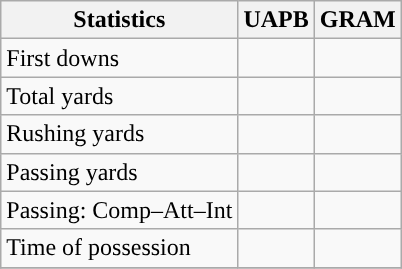<table class="wikitable" style="float: left;">
<tr>
<th>Statistics</th>
<th>UAPB</th>
<th>GRAM</th>
</tr>
<tr>
<td>First downs</td>
<td></td>
<td></td>
</tr>
<tr>
<td>Total yards</td>
<td></td>
<td></td>
</tr>
<tr>
<td>Rushing yards</td>
<td></td>
<td></td>
</tr>
<tr>
<td>Passing yards</td>
<td></td>
<td></td>
</tr>
<tr>
<td>Passing: Comp–Att–Int</td>
<td></td>
<td></td>
</tr>
<tr>
<td>Time of possession</td>
<td></td>
<td></td>
</tr>
<tr>
</tr>
</table>
